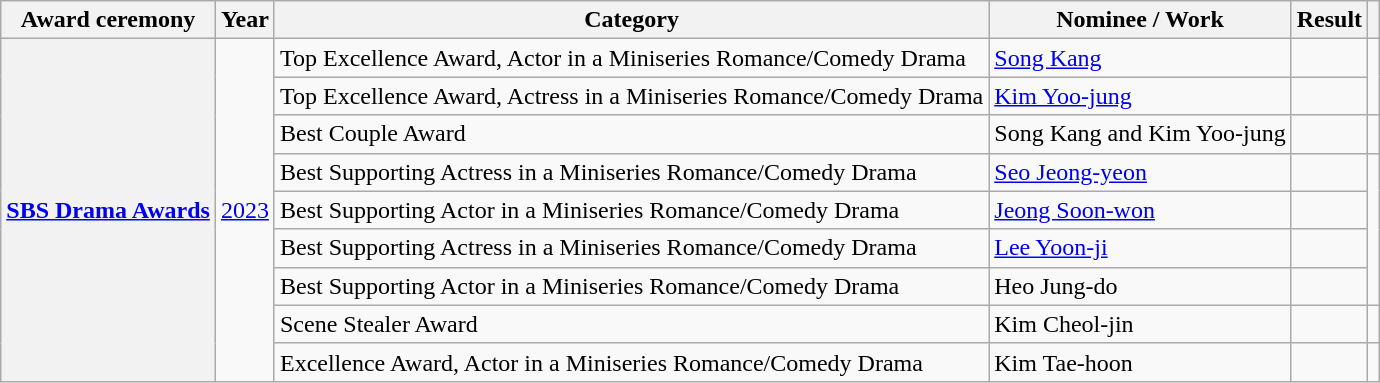<table class="wikitable plainrowheaders sortable">
<tr>
<th scope="col">Award ceremony</th>
<th scope="col">Year</th>
<th scope="col">Category</th>
<th scope="col">Nominee / Work</th>
<th scope="col">Result</th>
<th scope="col" class="unsortable"></th>
</tr>
<tr>
<th scope="row"  rowspan="9"><a href='#'>SBS Drama Awards</a></th>
<td rowspan="9" style="text-align:center"><a href='#'>2023</a></td>
<td>Top Excellence Award, Actor in a Miniseries Romance/Comedy Drama</td>
<td><a href='#'>Song Kang</a></td>
<td></td>
<td rowspan="2" style="text-align:center"></td>
</tr>
<tr>
<td>Top Excellence Award, Actress in a Miniseries Romance/Comedy Drama</td>
<td><a href='#'>Kim Yoo-jung</a></td>
<td></td>
</tr>
<tr>
<td>Best Couple Award</td>
<td>Song Kang and Kim Yoo-jung</td>
<td></td>
<td style="text-align:center"></td>
</tr>
<tr>
<td>Best Supporting Actress in a Miniseries Romance/Comedy Drama</td>
<td><a href='#'>Seo Jeong-yeon</a></td>
<td></td>
<td rowspan="4" style="text-align:center"></td>
</tr>
<tr>
<td>Best Supporting Actor in a Miniseries Romance/Comedy Drama</td>
<td><a href='#'>Jeong Soon-won</a></td>
<td></td>
</tr>
<tr>
<td>Best Supporting Actress in a Miniseries Romance/Comedy Drama</td>
<td><a href='#'>Lee Yoon-ji</a></td>
<td></td>
</tr>
<tr>
<td>Best Supporting Actor in a Miniseries Romance/Comedy Drama</td>
<td>Heo Jung-do</td>
<td></td>
</tr>
<tr>
<td>Scene Stealer Award</td>
<td>Kim Cheol-jin</td>
<td></td>
<td style="text-align:center"></td>
</tr>
<tr>
<td>Excellence Award, Actor in a Miniseries Romance/Comedy Drama</td>
<td>Kim Tae-hoon</td>
<td></td>
<td style="text-align:center"></td>
</tr>
</table>
